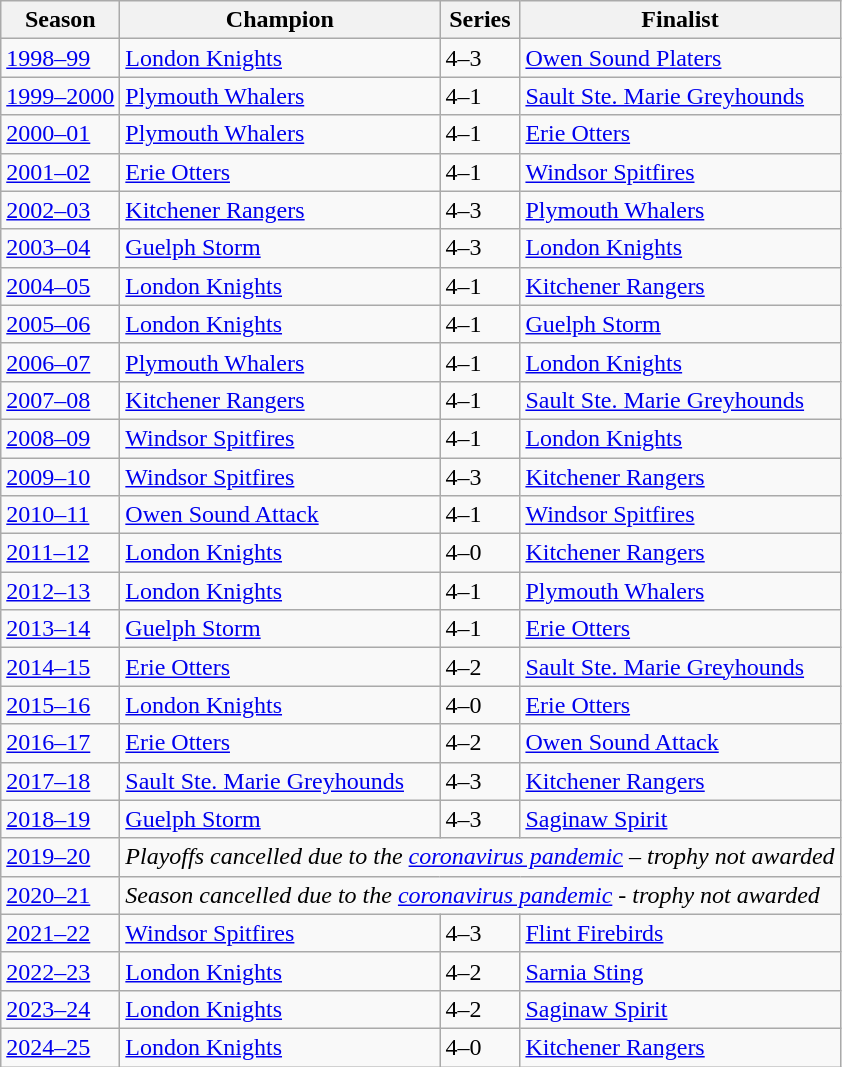<table class="wikitable sortable">
<tr>
<th>Season</th>
<th>Champion</th>
<th>Series</th>
<th>Finalist</th>
</tr>
<tr>
<td><a href='#'>1998–99</a></td>
<td><a href='#'>London Knights</a></td>
<td>4–3</td>
<td><a href='#'>Owen Sound Platers</a></td>
</tr>
<tr>
<td><a href='#'>1999–2000</a></td>
<td><a href='#'>Plymouth Whalers</a></td>
<td>4–1</td>
<td><a href='#'>Sault Ste. Marie Greyhounds</a></td>
</tr>
<tr>
<td><a href='#'>2000–01</a></td>
<td><a href='#'>Plymouth Whalers</a></td>
<td>4–1</td>
<td><a href='#'>Erie Otters</a></td>
</tr>
<tr>
<td><a href='#'>2001–02</a></td>
<td><a href='#'>Erie Otters</a></td>
<td>4–1</td>
<td><a href='#'>Windsor Spitfires</a></td>
</tr>
<tr>
<td><a href='#'>2002–03</a></td>
<td><a href='#'>Kitchener Rangers</a></td>
<td>4–3</td>
<td><a href='#'>Plymouth Whalers</a></td>
</tr>
<tr>
<td><a href='#'>2003–04</a></td>
<td><a href='#'>Guelph Storm</a></td>
<td>4–3</td>
<td><a href='#'>London Knights</a></td>
</tr>
<tr>
<td><a href='#'>2004–05</a></td>
<td><a href='#'>London Knights</a></td>
<td>4–1</td>
<td><a href='#'>Kitchener Rangers</a></td>
</tr>
<tr>
<td><a href='#'>2005–06</a></td>
<td><a href='#'>London Knights</a></td>
<td>4–1</td>
<td><a href='#'>Guelph Storm</a></td>
</tr>
<tr>
<td><a href='#'>2006–07</a></td>
<td><a href='#'>Plymouth Whalers</a></td>
<td>4–1</td>
<td><a href='#'>London Knights</a></td>
</tr>
<tr>
<td><a href='#'>2007–08</a></td>
<td><a href='#'>Kitchener Rangers</a></td>
<td>4–1</td>
<td><a href='#'>Sault Ste. Marie Greyhounds</a></td>
</tr>
<tr>
<td><a href='#'>2008–09</a></td>
<td><a href='#'>Windsor Spitfires</a></td>
<td>4–1</td>
<td><a href='#'>London Knights</a></td>
</tr>
<tr>
<td><a href='#'>2009–10</a></td>
<td><a href='#'>Windsor Spitfires</a></td>
<td>4–3</td>
<td><a href='#'>Kitchener Rangers</a></td>
</tr>
<tr>
<td><a href='#'>2010–11</a></td>
<td><a href='#'>Owen Sound Attack</a></td>
<td>4–1</td>
<td><a href='#'>Windsor Spitfires</a></td>
</tr>
<tr>
<td><a href='#'>2011–12</a></td>
<td><a href='#'>London Knights</a></td>
<td>4–0</td>
<td><a href='#'>Kitchener Rangers</a></td>
</tr>
<tr>
<td><a href='#'>2012–13</a></td>
<td><a href='#'>London Knights</a></td>
<td>4–1</td>
<td><a href='#'>Plymouth Whalers</a></td>
</tr>
<tr>
<td><a href='#'>2013–14</a></td>
<td><a href='#'>Guelph Storm</a></td>
<td>4–1</td>
<td><a href='#'>Erie Otters</a></td>
</tr>
<tr>
<td><a href='#'>2014–15</a></td>
<td><a href='#'>Erie Otters</a></td>
<td>4–2</td>
<td><a href='#'>Sault Ste. Marie Greyhounds</a></td>
</tr>
<tr>
<td><a href='#'>2015–16</a></td>
<td><a href='#'>London Knights</a></td>
<td>4–0</td>
<td><a href='#'>Erie Otters</a></td>
</tr>
<tr>
<td><a href='#'>2016–17</a></td>
<td><a href='#'>Erie Otters</a></td>
<td>4–2</td>
<td><a href='#'>Owen Sound Attack</a></td>
</tr>
<tr>
<td><a href='#'>2017–18</a></td>
<td><a href='#'>Sault Ste. Marie Greyhounds</a></td>
<td>4–3</td>
<td><a href='#'>Kitchener Rangers</a></td>
</tr>
<tr>
<td><a href='#'>2018–19</a></td>
<td><a href='#'>Guelph Storm</a></td>
<td>4–3</td>
<td><a href='#'>Saginaw Spirit</a></td>
</tr>
<tr>
<td><a href='#'>2019–20</a></td>
<td colspan="3"><em>Playoffs cancelled due to the <a href='#'>coronavirus pandemic</a> – trophy not awarded</em></td>
</tr>
<tr>
<td><a href='#'>2020–21</a></td>
<td colspan="3"><em>Season cancelled due to the <a href='#'>coronavirus pandemic</a> - trophy not awarded</em></td>
</tr>
<tr>
<td><a href='#'>2021–22</a></td>
<td><a href='#'>Windsor Spitfires</a></td>
<td>4–3</td>
<td><a href='#'>Flint Firebirds</a></td>
</tr>
<tr>
<td><a href='#'>2022–23</a></td>
<td><a href='#'>London Knights</a></td>
<td>4–2</td>
<td><a href='#'>Sarnia Sting</a></td>
</tr>
<tr>
<td><a href='#'>2023–24</a></td>
<td><a href='#'>London Knights</a></td>
<td>4–2</td>
<td><a href='#'>Saginaw Spirit</a></td>
</tr>
<tr>
<td><a href='#'>2024–25</a></td>
<td><a href='#'>London Knights</a></td>
<td>4–0</td>
<td><a href='#'>Kitchener Rangers</a></td>
</tr>
</table>
